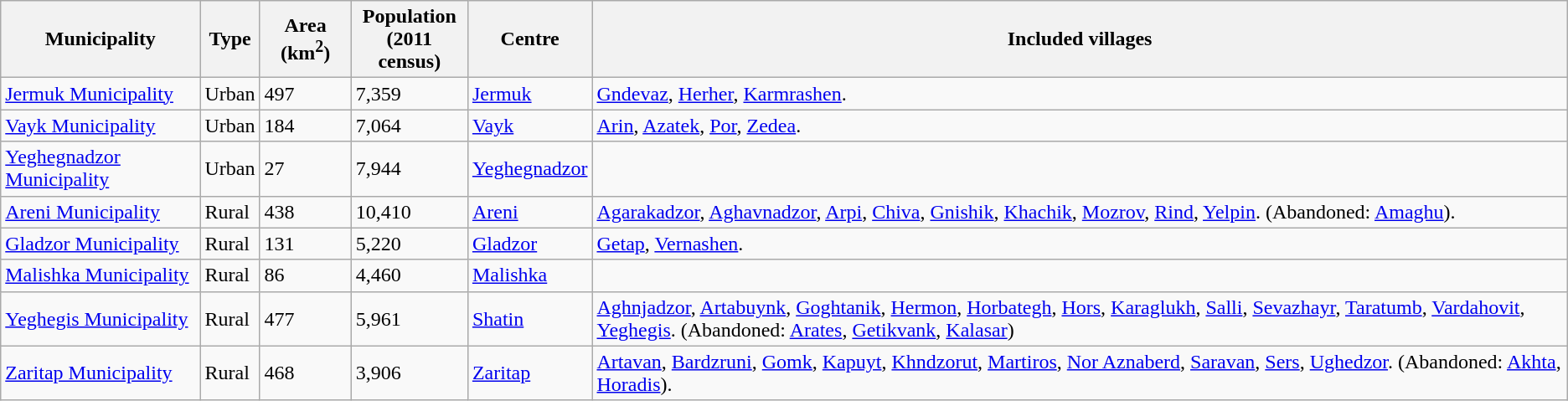<table class="wikitable sortable">
<tr>
<th>Municipality</th>
<th>Type</th>
<th>Area (km<sup>2</sup>)</th>
<th>Population<br>(2011 census)</th>
<th>Centre</th>
<th>Included villages</th>
</tr>
<tr>
<td><a href='#'>Jermuk Municipality</a></td>
<td>Urban</td>
<td>497</td>
<td>7,359</td>
<td><a href='#'>Jermuk</a></td>
<td><a href='#'>Gndevaz</a>, <a href='#'>Herher</a>, <a href='#'>Karmrashen</a>.</td>
</tr>
<tr>
<td><a href='#'>Vayk Municipality</a></td>
<td>Urban</td>
<td>184</td>
<td>7,064</td>
<td><a href='#'>Vayk</a></td>
<td><a href='#'>Arin</a>, <a href='#'>Azatek</a>, <a href='#'>Por</a>, <a href='#'>Zedea</a>.</td>
</tr>
<tr>
<td><a href='#'>Yeghegnadzor Municipality</a></td>
<td>Urban</td>
<td>27</td>
<td>7,944</td>
<td><a href='#'>Yeghegnadzor</a></td>
<td></td>
</tr>
<tr>
<td><a href='#'>Areni Municipality</a></td>
<td>Rural</td>
<td>438</td>
<td>10,410</td>
<td><a href='#'>Areni</a></td>
<td><a href='#'>Agarakadzor</a>, <a href='#'>Aghavnadzor</a>, <a href='#'>Arpi</a>, <a href='#'>Chiva</a>, <a href='#'>Gnishik</a>, <a href='#'>Khachik</a>, <a href='#'>Mozrov</a>, <a href='#'>Rind</a>, <a href='#'>Yelpin</a>. (Abandoned: <a href='#'>Amaghu</a>).</td>
</tr>
<tr>
<td><a href='#'>Gladzor Municipality</a></td>
<td>Rural</td>
<td>131</td>
<td>5,220</td>
<td><a href='#'>Gladzor</a></td>
<td><a href='#'>Getap</a>, <a href='#'>Vernashen</a>.</td>
</tr>
<tr>
<td><a href='#'>Malishka Municipality</a></td>
<td>Rural</td>
<td>86</td>
<td>4,460</td>
<td><a href='#'>Malishka</a></td>
<td></td>
</tr>
<tr>
<td><a href='#'>Yeghegis Municipality</a></td>
<td>Rural</td>
<td>477</td>
<td>5,961</td>
<td><a href='#'>Shatin</a></td>
<td><a href='#'>Aghnjadzor</a>, <a href='#'>Artabuynk</a>, <a href='#'>Goghtanik</a>, <a href='#'>Hermon</a>, <a href='#'>Horbategh</a>, <a href='#'>Hors</a>, <a href='#'>Karaglukh</a>, <a href='#'>Salli</a>,  <a href='#'>Sevazhayr</a>, <a href='#'>Taratumb</a>, <a href='#'>Vardahovit</a>, <a href='#'>Yeghegis</a>. (Abandoned: <a href='#'>Arates</a>, <a href='#'>Getikvank</a>, <a href='#'>Kalasar</a>)</td>
</tr>
<tr>
<td><a href='#'>Zaritap Municipality</a></td>
<td>Rural</td>
<td>468</td>
<td>3,906</td>
<td><a href='#'>Zaritap</a></td>
<td><a href='#'>Artavan</a>, <a href='#'>Bardzruni</a>, <a href='#'>Gomk</a>, <a href='#'>Kapuyt</a>, <a href='#'>Khndzorut</a>, <a href='#'>Martiros</a>, <a href='#'>Nor Aznaberd</a>, <a href='#'>Saravan</a>, <a href='#'>Sers</a>, <a href='#'>Ughedzor</a>. (Abandoned: <a href='#'>Akhta</a>, <a href='#'>Horadis</a>).</td>
</tr>
</table>
